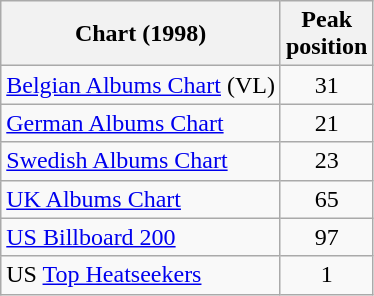<table class="wikitable sortable">
<tr>
<th>Chart (1998)</th>
<th>Peak<br>position</th>
</tr>
<tr>
<td><a href='#'>Belgian Albums Chart</a> (VL)</td>
<td style="text-align:center;">31</td>
</tr>
<tr>
<td><a href='#'>German Albums Chart</a></td>
<td style="text-align:center;">21</td>
</tr>
<tr>
<td><a href='#'>Swedish Albums Chart</a></td>
<td style="text-align:center;">23</td>
</tr>
<tr>
<td><a href='#'>UK Albums Chart</a></td>
<td style="text-align:center;">65</td>
</tr>
<tr>
<td><a href='#'>US Billboard 200</a></td>
<td style="text-align:center;">97</td>
</tr>
<tr>
<td>US <a href='#'>Top Heatseekers</a></td>
<td style="text-align:center;">1</td>
</tr>
</table>
